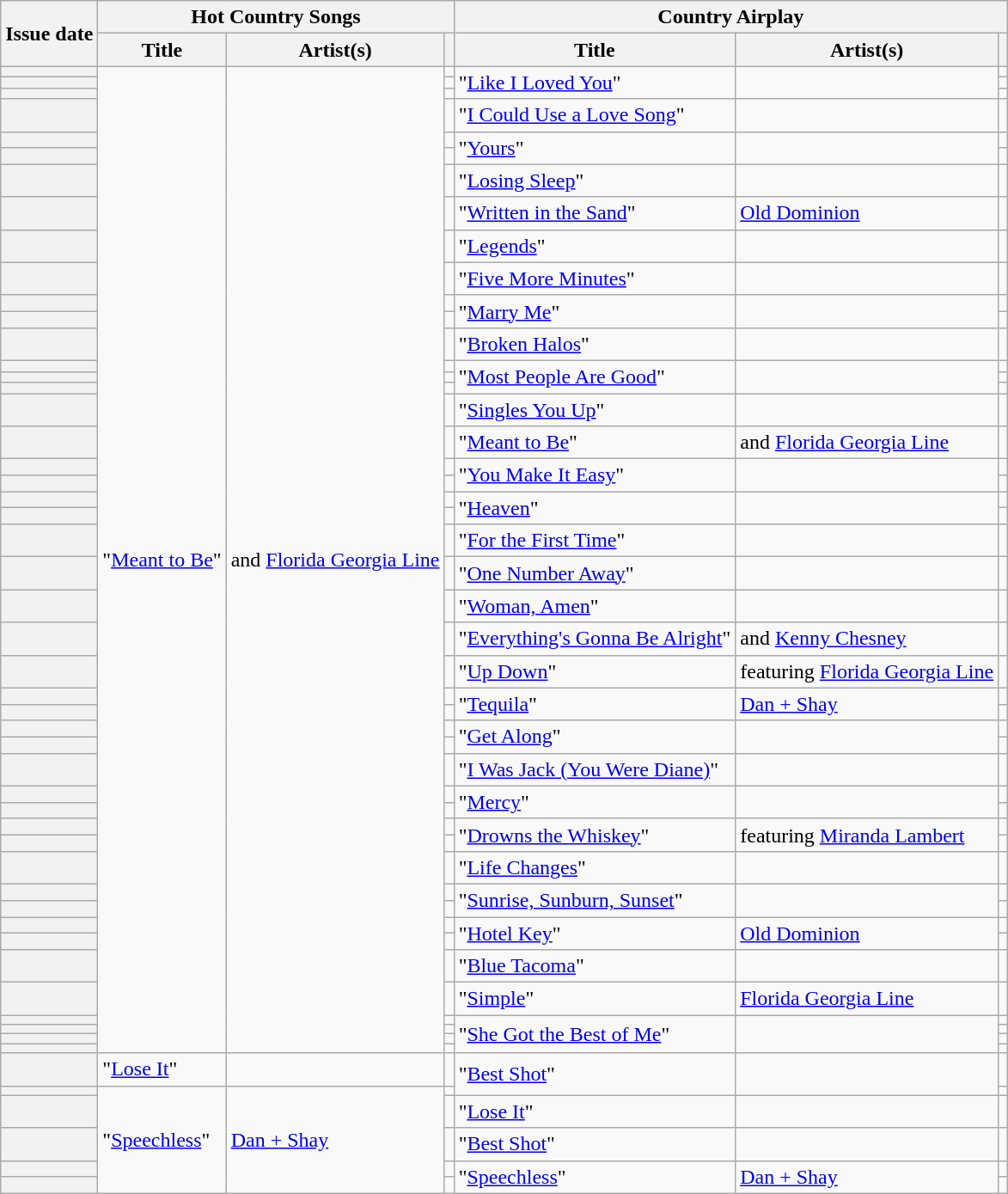<table class="wikitable sortable plainrowheaders">
<tr>
<th scope=col rowspan=2>Issue date</th>
<th scope=col colspan=3>Hot Country Songs</th>
<th scope=col colspan=3>Country Airplay</th>
</tr>
<tr>
<th scope=col>Title</th>
<th scope=col>Artist(s)</th>
<th scope=col class=unsortable></th>
<th scope=col>Title</th>
<th scope=col>Artist(s)</th>
<th scope=col class=unsortable></th>
</tr>
<tr>
<th scope="row"></th>
<td rowspan="47">"<a href='#'>Meant to Be</a>"</td>
<td rowspan="47"> and <a href='#'>Florida Georgia Line</a></td>
<td align=center></td>
<td rowspan="3">"<a href='#'>Like I Loved You</a>"</td>
<td rowspan="3"></td>
<td align=center></td>
</tr>
<tr>
<th scope="row"></th>
<td align=center></td>
<td align=center></td>
</tr>
<tr>
<th scope="row"></th>
<td align=center></td>
<td align=center></td>
</tr>
<tr>
<th scope="row"></th>
<td align=center></td>
<td>"<a href='#'>I Could Use a Love Song</a>"</td>
<td></td>
<td align=center></td>
</tr>
<tr>
<th scope="row"></th>
<td align=center></td>
<td rowspan="2">"<a href='#'>Yours</a>"</td>
<td rowspan="2"></td>
<td align=center></td>
</tr>
<tr>
<th scope="row"></th>
<td align=center></td>
<td align=center></td>
</tr>
<tr>
<th scope="row"></th>
<td align=center></td>
<td>"<a href='#'>Losing Sleep</a>"</td>
<td></td>
<td align=center></td>
</tr>
<tr>
<th scope="row"></th>
<td align=center></td>
<td>"<a href='#'>Written in the Sand</a>"</td>
<td><a href='#'>Old Dominion</a></td>
<td align=center></td>
</tr>
<tr>
<th scope="row"></th>
<td align=center></td>
<td>"<a href='#'>Legends</a>"</td>
<td></td>
<td align=center></td>
</tr>
<tr>
<th scope="row"></th>
<td align=center></td>
<td>"<a href='#'>Five More Minutes</a>"</td>
<td></td>
<td align=center></td>
</tr>
<tr>
<th scope="row"></th>
<td align=center></td>
<td rowspan="2">"<a href='#'>Marry Me</a>"</td>
<td rowspan="2"></td>
<td align=center></td>
</tr>
<tr>
<th scope="row"></th>
<td align=center></td>
<td align=center></td>
</tr>
<tr>
<th scope="row"></th>
<td align=center></td>
<td>"<a href='#'>Broken Halos</a>"</td>
<td></td>
<td align=center></td>
</tr>
<tr>
<th scope="row"></th>
<td align=center></td>
<td rowspan="3">"<a href='#'>Most People Are Good</a>"</td>
<td rowspan="3"></td>
<td align=center></td>
</tr>
<tr>
<th scope="row"></th>
<td align=center></td>
<td align=center></td>
</tr>
<tr>
<th scope="row"></th>
<td align=center></td>
<td align=center></td>
</tr>
<tr>
<th scope="row"></th>
<td align=center></td>
<td>"<a href='#'>Singles You Up</a>"</td>
<td></td>
<td align=center></td>
</tr>
<tr>
<th scope="row"></th>
<td align=center></td>
<td>"<a href='#'>Meant to Be</a>"</td>
<td> and <a href='#'>Florida Georgia Line</a></td>
<td align=center></td>
</tr>
<tr>
<th scope="row"></th>
<td align=center></td>
<td rowspan="2">"<a href='#'>You Make It Easy</a>"</td>
<td rowspan="2"></td>
<td align=center></td>
</tr>
<tr>
<th scope="row"></th>
<td align=center></td>
<td align=center></td>
</tr>
<tr>
<th scope="row"></th>
<td align=center></td>
<td rowspan="2">"<a href='#'>Heaven</a>"</td>
<td rowspan="2"></td>
<td align=center></td>
</tr>
<tr>
<th scope="row"></th>
<td align=center></td>
<td align=center></td>
</tr>
<tr>
<th scope="row"></th>
<td align=center></td>
<td>"<a href='#'>For the First Time</a>"</td>
<td></td>
<td align=center></td>
</tr>
<tr>
<th scope="row"></th>
<td align=center></td>
<td>"<a href='#'>One Number Away</a>"</td>
<td></td>
<td align=center></td>
</tr>
<tr>
<th scope="row"></th>
<td align=center></td>
<td>"<a href='#'>Woman, Amen</a>"</td>
<td></td>
<td align=center></td>
</tr>
<tr>
<th scope="row"></th>
<td align=center></td>
<td>"<a href='#'>Everything's Gonna Be Alright</a>"</td>
<td> and <a href='#'>Kenny Chesney</a></td>
<td align=center></td>
</tr>
<tr>
<th scope="row"></th>
<td align=center></td>
<td>"<a href='#'>Up Down</a>"</td>
<td> featuring <a href='#'>Florida Georgia Line</a></td>
<td align=center></td>
</tr>
<tr>
<th scope="row"></th>
<td align=center></td>
<td rowspan="2">"<a href='#'>Tequila</a>"</td>
<td rowspan="2"><a href='#'>Dan + Shay</a></td>
<td align=center></td>
</tr>
<tr>
<th scope="row"></th>
<td align=center></td>
<td align=center></td>
</tr>
<tr>
<th scope="row"></th>
<td align=center></td>
<td rowspan="2">"<a href='#'>Get Along</a>"</td>
<td rowspan="2"></td>
<td align=center></td>
</tr>
<tr>
<th scope="row"></th>
<td align=center></td>
<td align=center></td>
</tr>
<tr>
<th scope="row"></th>
<td align=center></td>
<td>"<a href='#'>I Was Jack (You Were Diane)</a>"</td>
<td></td>
<td align=center></td>
</tr>
<tr>
<th scope="row"></th>
<td align=center></td>
<td rowspan="2">"<a href='#'>Mercy</a>"</td>
<td rowspan="2"></td>
<td align=center></td>
</tr>
<tr>
<th scope="row"></th>
<td align=center></td>
<td align=center></td>
</tr>
<tr>
<th scope="row"></th>
<td align=center></td>
<td rowspan="2">"<a href='#'>Drowns the Whiskey</a>"</td>
<td rowspan="2"> featuring <a href='#'>Miranda Lambert</a></td>
<td align=center></td>
</tr>
<tr>
<th scope="row"></th>
<td align=center></td>
<td align=center></td>
</tr>
<tr>
<th scope="row"></th>
<td align=center></td>
<td>"<a href='#'>Life Changes</a>"</td>
<td></td>
<td align=center></td>
</tr>
<tr>
<th scope="row"></th>
<td align=center></td>
<td rowspan="2">"<a href='#'>Sunrise, Sunburn, Sunset</a>"</td>
<td rowspan="2"></td>
<td align=center></td>
</tr>
<tr>
<th scope="row"></th>
<td align=center></td>
<td align=center></td>
</tr>
<tr>
<th scope="row"></th>
<td align=center></td>
<td rowspan="2">"<a href='#'>Hotel Key</a>"</td>
<td rowspan="2"><a href='#'>Old Dominion</a></td>
<td align=center></td>
</tr>
<tr>
<th scope="row"></th>
<td align=center></td>
<td align=center></td>
</tr>
<tr>
<th scope="row"></th>
<td align=center></td>
<td>"<a href='#'>Blue Tacoma</a>"</td>
<td></td>
<td align=center></td>
</tr>
<tr>
<th scope="row"></th>
<td align=center></td>
<td>"<a href='#'>Simple</a>"</td>
<td><a href='#'>Florida Georgia Line</a></td>
<td align=center></td>
</tr>
<tr>
<th scope="row"></th>
<td align=center></td>
<td rowspan="4">"<a href='#'>She Got the Best of Me</a>"</td>
<td rowspan="4"></td>
<td align=center></td>
</tr>
<tr>
<th scope="row"></th>
<td align=center></td>
<td align=center></td>
</tr>
<tr>
<th scope="row"></th>
<td align=center></td>
<td align=center></td>
</tr>
<tr>
<th scope="row"></th>
<td align=center></td>
<td align=center></td>
</tr>
<tr>
<th scope="row"></th>
<td>"<a href='#'>Lose It</a>"</td>
<td></td>
<td align=center></td>
<td rowspan="2">"<a href='#'>Best Shot</a>"</td>
<td rowspan="2"></td>
<td align=center></td>
</tr>
<tr>
<th scope="row"></th>
<td rowspan="5">"<a href='#'>Speechless</a>"</td>
<td rowspan="5"><a href='#'>Dan + Shay</a></td>
<td align=center></td>
<td align=center></td>
</tr>
<tr>
<th scope="row"></th>
<td align=center></td>
<td>"<a href='#'>Lose It</a>"</td>
<td></td>
<td align=center></td>
</tr>
<tr>
<th scope="row"></th>
<td align=center></td>
<td>"<a href='#'>Best Shot</a>"</td>
<td></td>
<td align=center></td>
</tr>
<tr>
<th scope="row"></th>
<td align=center></td>
<td rowspan="2">"<a href='#'>Speechless</a>"</td>
<td rowspan="2"><a href='#'>Dan + Shay</a></td>
<td align=center></td>
</tr>
<tr>
<th scope="row"></th>
<td align=center></td>
<td align=center></td>
</tr>
</table>
